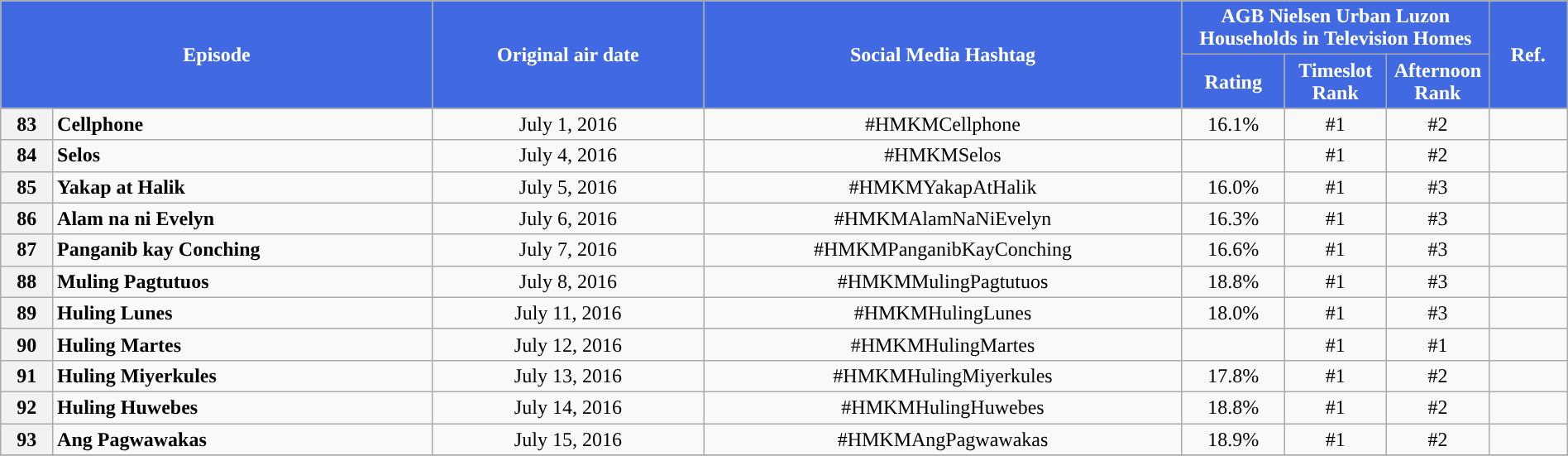<table class="wikitable" style="text-align:center; font-size:100%; line-height:18px;"  width="100%">
<tr>
<th colspan="2" rowspan="2" style="background-color:#4169E1; color:#ffffff;">Episode</th>
<th style="background:#4169E1; color:white" rowspan="2">Original air date</th>
<th style="background:#4169E1; color:white" rowspan="2">Social Media Hashtag</th>
<th style="background-color:#4169E1; color:#ffffff;" colspan="3">AGB Nielsen Urban Luzon Households in Television Homes</th>
<th rowspan="2" style="background:#4169E1; color:white">Ref.</th>
</tr>
<tr style="text-align: center style=">
<th style="background-color:#4169E1; width:75px; color:#ffffff;">Rating</th>
<th style="background-color:#4169E1; width:75px; color:#ffffff;">Timeslot Rank</th>
<th style="background-color:#4169E1; width:75px; color:#ffffff;">Afternoon Rank</th>
</tr>
<tr>
<th>83</th>
<td style="text-align: left;"><strong>Cellphone</strong></td>
<td>July 1, 2016</td>
<td>#HMKMCellphone</td>
<td>16.1%</td>
<td>#1</td>
<td>#2</td>
<td></td>
</tr>
<tr>
<th>84</th>
<td style="text-align: left;"><strong>Selos</strong></td>
<td>July 4, 2016</td>
<td>#HMKMSelos</td>
<td></td>
<td>#1</td>
<td>#2</td>
<td></td>
</tr>
<tr>
<th>85</th>
<td style="text-align: left;"><strong>Yakap at Halik</strong></td>
<td>July 5, 2016</td>
<td>#HMKMYakapAtHalik</td>
<td>16.0%</td>
<td>#1</td>
<td>#3</td>
<td></td>
</tr>
<tr>
<th>86</th>
<td style="text-align: left;"><strong>Alam na ni Evelyn</strong></td>
<td>July 6, 2016</td>
<td>#HMKMAlamNaNiEvelyn</td>
<td>16.3%</td>
<td>#1</td>
<td>#3</td>
<td></td>
</tr>
<tr>
<th>87</th>
<td style="text-align: left;"><strong>Panganib kay Conching</strong></td>
<td>July 7, 2016</td>
<td>#HMKMPanganibKayConching</td>
<td>16.6%</td>
<td>#1</td>
<td>#3</td>
<td></td>
</tr>
<tr>
<th>88</th>
<td style="text-align: left;"><strong>Muling Pagtutuos</strong></td>
<td>July 8, 2016</td>
<td>#HMKMMulingPagtutuos</td>
<td>18.8%</td>
<td>#1</td>
<td>#3</td>
<td></td>
</tr>
<tr>
<th>89</th>
<td style="text-align: left;"><strong>Huling Lunes</strong></td>
<td>July 11, 2016</td>
<td>#HMKMHulingLunes</td>
<td>18.0%</td>
<td>#1</td>
<td>#3</td>
<td></td>
</tr>
<tr>
<th>90</th>
<td style="text-align: left;"><strong>Huling Martes</strong></td>
<td>July 12, 2016</td>
<td>#HMKMHulingMartes</td>
<td></td>
<td>#1</td>
<td>#1</td>
<td></td>
</tr>
<tr>
<th>91</th>
<td style="text-align: left;"><strong>Huling Miyerkules</strong></td>
<td>July 13, 2016</td>
<td>#HMKMHulingMiyerkules</td>
<td>17.8%</td>
<td>#1</td>
<td>#2</td>
<td></td>
</tr>
<tr>
<th>92</th>
<td style="text-align: left;"><strong>Huling Huwebes</strong></td>
<td>July 14, 2016</td>
<td>#HMKMHulingHuwebes</td>
<td>18.8%</td>
<td>#1</td>
<td>#2</td>
<td></td>
</tr>
<tr>
<th>93</th>
<td style="text-align: left;"><strong>Ang Pagwawakas</strong></td>
<td>July 15, 2016</td>
<td>#HMKMAngPagwawakas</td>
<td>18.9%</td>
<td>#1</td>
<td>#2</td>
<td></td>
</tr>
<tr>
</tr>
</table>
